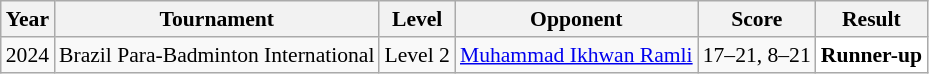<table class="sortable wikitable" style="font-size: 90%;">
<tr>
<th>Year</th>
<th>Tournament</th>
<th>Level</th>
<th>Opponent</th>
<th>Score</th>
<th>Result</th>
</tr>
<tr>
<td align="center">2024</td>
<td align="left">Brazil Para-Badminton International</td>
<td align="left">Level 2</td>
<td align="left"> <a href='#'>Muhammad Ikhwan Ramli</a></td>
<td align="left">17–21, 8–21</td>
<td style="text-align:left; background:white"> <strong>Runner-up</strong></td>
</tr>
</table>
